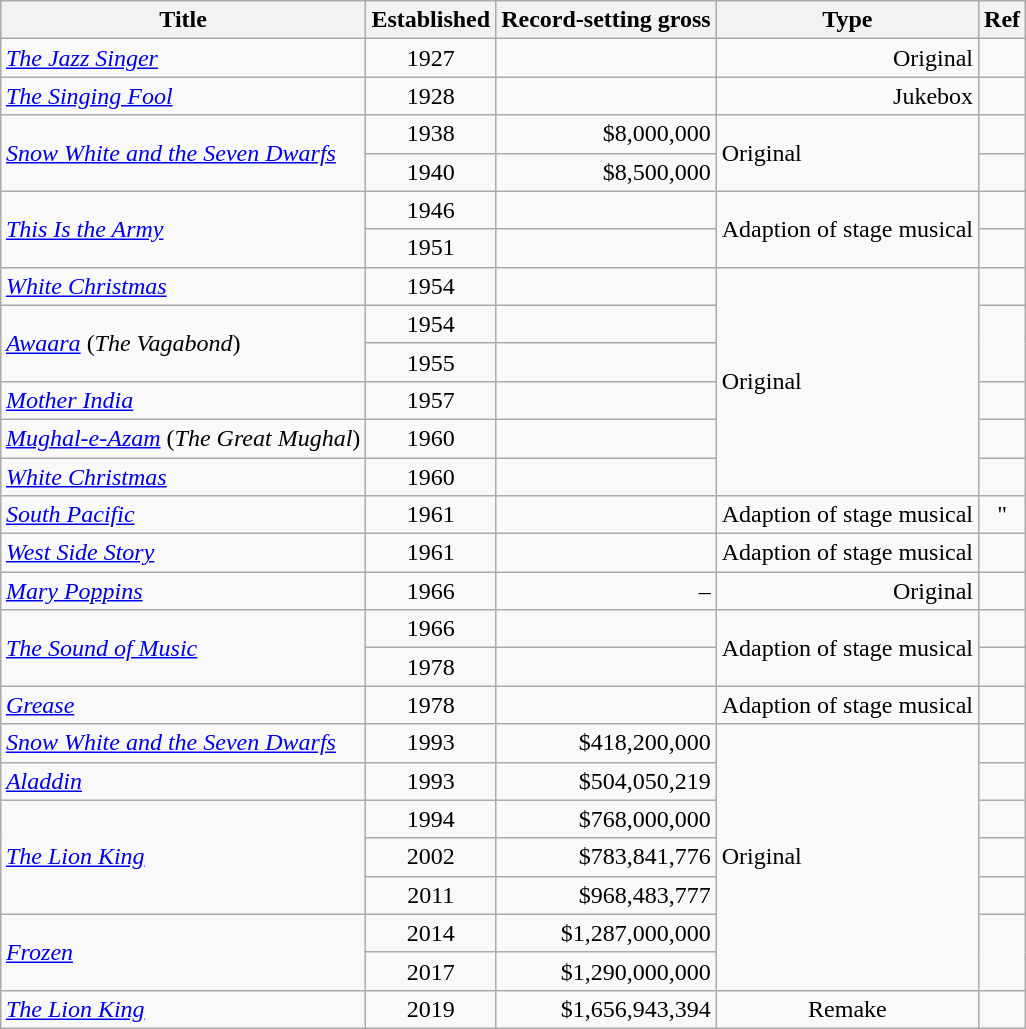<table class="wikitable" style="margin:auto;">
<tr>
<th scope="col">Title</th>
<th scope="col">Established</th>
<th scope="col">Record-setting gross</th>
<th scope="col">Type</th>
<th scope="col">Ref</th>
</tr>
<tr>
<td><em><a href='#'>The Jazz Singer</a></em></td>
<td style="text-align:center;">1927</td>
<td style="text-align:right;"></td>
<td style="text-align:right;">Original</td>
<td style="text-align:center;"></td>
</tr>
<tr>
<td><em><a href='#'>The Singing Fool</a></em></td>
<td style="text-align:center;">1928</td>
<td style="text-align:right;"></td>
<td style="text-align:right;">Jukebox</td>
<td style="text-align:center;"></td>
</tr>
<tr>
<td scope="row" rowspan="2"><em><a href='#'>Snow White and the Seven Dwarfs</a></em></td>
<td style="text-align:center;">1938</td>
<td style="text-align:right;">$8,000,000</td>
<td scope="row" rowspan="2">Original</td>
<td style="text-align:center;"></td>
</tr>
<tr>
<td style="text-align:center;">1940</td>
<td style="text-align:right;">$8,500,000</td>
<td style="text-align:center;"></td>
</tr>
<tr>
<td rowspan="2"><em><a href='#'>This Is the Army</a></em></td>
<td style="text-align:center;">1946</td>
<td style="text-align:right;"></td>
<td rowspan="2">Adaption of stage musical</td>
<td style="text-align:center;"></td>
</tr>
<tr>
<td style="text-align:center;">1951</td>
<td style="text-align:right;"></td>
<td style="text-align:center;"></td>
</tr>
<tr>
<td><em><a href='#'>White Christmas</a></em></td>
<td style="text-align:center;">1954</td>
<td style="text-align:right;"></td>
<td rowspan="6">Original</td>
<td style="text-align:center;"></td>
</tr>
<tr>
<td rowspan="2"><em><a href='#'>Awaara</a></em> (<em>The Vagabond</em>)</td>
<td style="text-align:center;">1954</td>
<td style="text-align:right;"></td>
<td rowspan="2" style="text-align:center;"></td>
</tr>
<tr>
<td style="text-align:center;">1955</td>
<td style="text-align:right;"></td>
</tr>
<tr>
<td><em><a href='#'>Mother India</a></em></td>
<td style="text-align:center;">1957</td>
<td style="text-align:right;"> </td>
<td style="text-align:center;"></td>
</tr>
<tr>
<td scope="row"><em><a href='#'>Mughal-e-Azam</a></em> (<em>The Great Mughal</em>)</td>
<td style="text-align:center;">1960</td>
<td style="text-align:right"> </td>
<td style="text-align:center"></td>
</tr>
<tr>
<td><em><a href='#'>White Christmas</a></em></td>
<td style="text-align:center;">1960</td>
<td style="text-align:right;"></td>
<td style="text-align:center;"></td>
</tr>
<tr>
<td><em><a href='#'>South Pacific</a></em></td>
<td style="text-align:center;">1961</td>
<td style="text-align:right;"></td>
<td style="text-align:right;">Adaption of stage musical</td>
<td style="text-align:center;"> "</td>
</tr>
<tr>
<td><em><a href='#'>West Side Story</a></em></td>
<td style="text-align:center;">1961</td>
<td style="text-align:right;"></td>
<td style="text-align:right;">Adaption of stage musical</td>
<td style="text-align:center;"></td>
</tr>
<tr>
<td><em><a href='#'>Mary Poppins</a></em></td>
<td style="text-align:center;">1966</td>
<td style="text-align:right;">–</td>
<td style="text-align:right;">Original</td>
<td style="text-align:center;"></td>
</tr>
<tr>
<td rowspan="2"><em><a href='#'>The Sound of Music</a></em></td>
<td style="text-align:center;">1966</td>
<td style="text-align:right;"></td>
<td rowspan="2">Adaption of stage musical</td>
<td style="text-align:center;"></td>
</tr>
<tr>
<td style="text-align:center;">1978</td>
<td style="text-align:right;"></td>
<td style="text-align:center;"></td>
</tr>
<tr>
<td><em><a href='#'>Grease</a></em></td>
<td style="text-align:center;">1978</td>
<td style="text-align:right;"></td>
<td style="text-align:right;">Adaption of stage musical</td>
<td style="text-align:center;"></td>
</tr>
<tr>
<td scope="row"><em><a href='#'>Snow White and the Seven Dwarfs</a></em></td>
<td style="text-align:center;">1993</td>
<td style="text-align:right;">$418,200,000</td>
<td rowspan="7">Original</td>
<td style="text-align:center;"></td>
</tr>
<tr>
<td scope="row"><em><a href='#'>Aladdin</a></em></td>
<td style="text-align:center;">1993</td>
<td style="text-align:right;">$504,050,219</td>
<td style="text-align:center;"></td>
</tr>
<tr>
<td scope="row" rowspan="3"><em><a href='#'>The Lion King</a></em></td>
<td style="text-align:center;">1994</td>
<td style="text-align:right;">$768,000,000</td>
<td style="text-align:center;"></td>
</tr>
<tr>
<td style="text-align:center;">2002</td>
<td style="text-align:right;">$783,841,776</td>
<td style="text-align:center;"></td>
</tr>
<tr>
<td style="text-align:center;">2011</td>
<td style="text-align:right;">$968,483,777</td>
<td style="text-align:center;"></td>
</tr>
<tr>
<td scope="row" rowspan="2"><em><a href='#'>Frozen</a></em></td>
<td style="text-align:center;">2014</td>
<td style="text-align:right;">$1,287,000,000</td>
<td rowspan="2" style="text-align:center;"></td>
</tr>
<tr>
<td style="text-align:center;">2017</td>
<td style="text-align:right;">$1,290,000,000</td>
</tr>
<tr>
<td><em><a href='#'>The Lion King</a></em></td>
<td style="text-align:center;">2019</td>
<td style="text-align:right;">$1,656,943,394</td>
<td style="text-align:center;">Remake</td>
<td style="text-align:center;"></td>
</tr>
</table>
